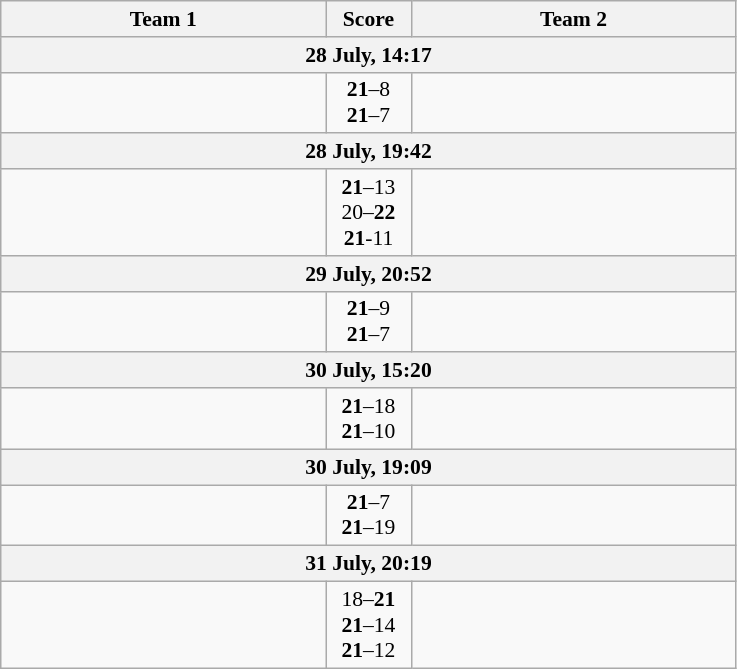<table class="wikitable" style="text-align: center; font-size:90% ">
<tr>
<th align="right" width="210">Team 1</th>
<th width="50">Score</th>
<th align="left" width="210">Team 2</th>
</tr>
<tr>
<th colspan=3>28 July, 14:17</th>
</tr>
<tr>
<td align=right><strong></strong></td>
<td align=center><strong>21</strong>–8<br><strong>21</strong>–7</td>
<td align=left></td>
</tr>
<tr>
<th colspan=3>28 July, 19:42</th>
</tr>
<tr>
<td align=right><strong></strong></td>
<td align=center><strong>21</strong>–13<br>20–<strong>22</strong><br><strong>21</strong>-11</td>
<td align=left></td>
</tr>
<tr>
<th colspan=3>29 July, 20:52</th>
</tr>
<tr>
<td align=right><strong></strong></td>
<td align=center><strong>21</strong>–9<br><strong>21</strong>–7</td>
<td align=left></td>
</tr>
<tr>
<th colspan=3>30 July, 15:20</th>
</tr>
<tr>
<td align=right><strong></strong></td>
<td align=center><strong>21</strong>–18<br><strong>21</strong>–10</td>
<td align=left></td>
</tr>
<tr>
<th colspan=3>30 July, 19:09</th>
</tr>
<tr>
<td align=right><strong></strong></td>
<td align=center><strong>21</strong>–7<br><strong>21</strong>–19</td>
<td align=left></td>
</tr>
<tr>
<th colspan=3>31 July, 20:19</th>
</tr>
<tr>
<td align=right><strong></strong></td>
<td align=center>18–<strong>21</strong><br><strong>21</strong>–14<br><strong>21</strong>–12</td>
<td align=left></td>
</tr>
</table>
